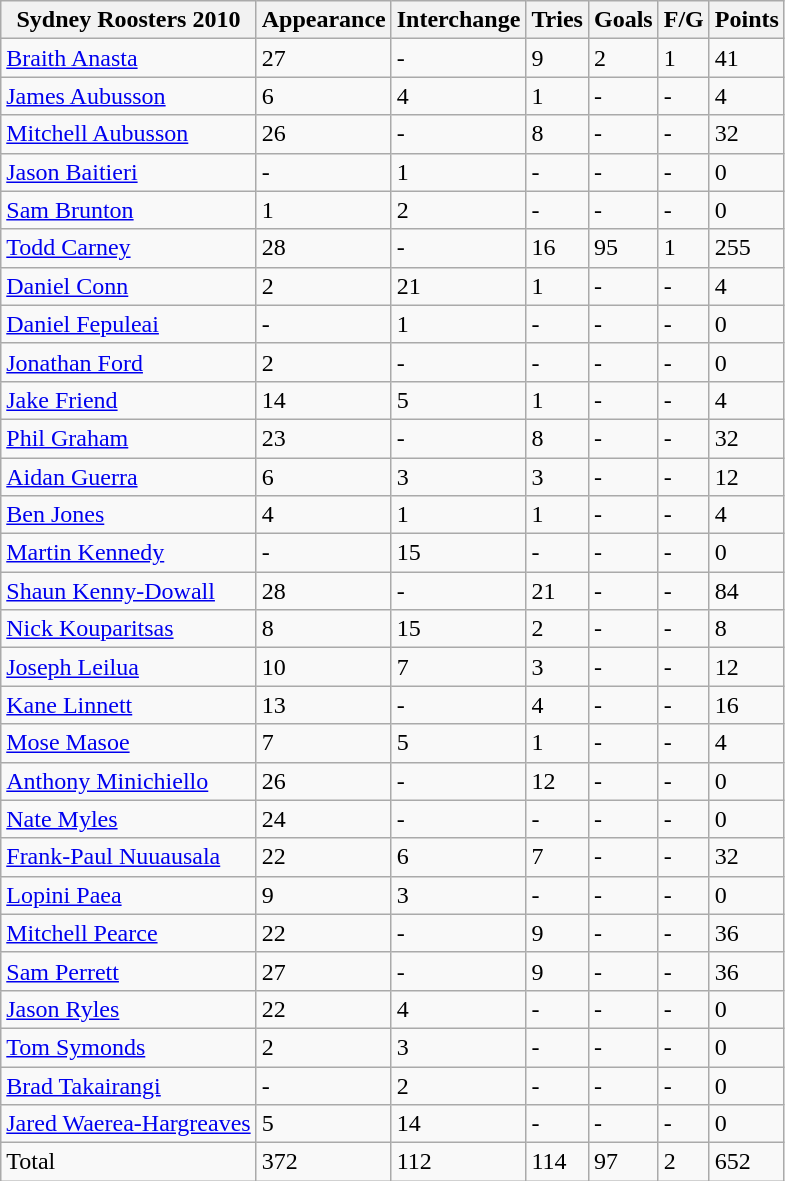<table class="wikitable">
<tr>
<th>Sydney Roosters 2010</th>
<th>Appearance</th>
<th>Interchange</th>
<th>Tries</th>
<th>Goals</th>
<th>F/G</th>
<th>Points</th>
</tr>
<tr>
<td><a href='#'>Braith Anasta</a></td>
<td>27</td>
<td>-</td>
<td>9</td>
<td>2</td>
<td>1</td>
<td>41</td>
</tr>
<tr>
<td><a href='#'>James Aubusson</a></td>
<td>6</td>
<td>4</td>
<td>1</td>
<td>-</td>
<td>-</td>
<td>4</td>
</tr>
<tr>
<td><a href='#'>Mitchell Aubusson</a></td>
<td>26</td>
<td>-</td>
<td>8</td>
<td>-</td>
<td>-</td>
<td>32</td>
</tr>
<tr>
<td><a href='#'>Jason Baitieri</a></td>
<td>-</td>
<td>1</td>
<td>-</td>
<td>-</td>
<td>-</td>
<td>0</td>
</tr>
<tr>
<td><a href='#'>Sam Brunton</a></td>
<td>1</td>
<td>2</td>
<td>-</td>
<td>-</td>
<td>-</td>
<td>0</td>
</tr>
<tr>
<td><a href='#'>Todd Carney</a></td>
<td>28</td>
<td>-</td>
<td>16</td>
<td>95</td>
<td>1</td>
<td>255</td>
</tr>
<tr>
<td><a href='#'>Daniel Conn</a></td>
<td>2</td>
<td>21</td>
<td>1</td>
<td>-</td>
<td>-</td>
<td>4</td>
</tr>
<tr>
<td><a href='#'>Daniel Fepuleai</a></td>
<td>-</td>
<td>1</td>
<td>-</td>
<td>-</td>
<td>-</td>
<td>0</td>
</tr>
<tr>
<td><a href='#'>Jonathan Ford</a></td>
<td>2</td>
<td>-</td>
<td>-</td>
<td>-</td>
<td>-</td>
<td>0</td>
</tr>
<tr>
<td><a href='#'>Jake Friend</a></td>
<td>14</td>
<td>5</td>
<td>1</td>
<td>-</td>
<td>-</td>
<td>4</td>
</tr>
<tr>
<td><a href='#'>Phil Graham</a></td>
<td>23</td>
<td>-</td>
<td>8</td>
<td>-</td>
<td>-</td>
<td>32</td>
</tr>
<tr>
<td><a href='#'>Aidan Guerra</a></td>
<td>6</td>
<td>3</td>
<td>3</td>
<td>-</td>
<td>-</td>
<td>12</td>
</tr>
<tr>
<td><a href='#'>Ben Jones</a></td>
<td>4</td>
<td>1</td>
<td>1</td>
<td>-</td>
<td>-</td>
<td>4</td>
</tr>
<tr>
<td><a href='#'>Martin Kennedy</a></td>
<td>-</td>
<td>15</td>
<td>-</td>
<td>-</td>
<td>-</td>
<td>0</td>
</tr>
<tr>
<td><a href='#'>Shaun Kenny-Dowall</a></td>
<td>28</td>
<td>-</td>
<td>21</td>
<td>-</td>
<td>-</td>
<td>84</td>
</tr>
<tr>
<td><a href='#'>Nick Kouparitsas</a></td>
<td>8</td>
<td>15</td>
<td>2</td>
<td>-</td>
<td>-</td>
<td>8</td>
</tr>
<tr>
<td><a href='#'>Joseph Leilua</a></td>
<td>10</td>
<td>7</td>
<td>3</td>
<td>-</td>
<td>-</td>
<td>12</td>
</tr>
<tr>
<td><a href='#'>Kane Linnett</a></td>
<td>13</td>
<td>-</td>
<td>4</td>
<td>-</td>
<td>-</td>
<td>16</td>
</tr>
<tr>
<td><a href='#'>Mose Masoe</a></td>
<td>7</td>
<td>5</td>
<td>1</td>
<td>-</td>
<td>-</td>
<td>4</td>
</tr>
<tr>
<td><a href='#'>Anthony Minichiello</a></td>
<td>26</td>
<td>-</td>
<td>12</td>
<td>-</td>
<td>-</td>
<td>0</td>
</tr>
<tr>
<td><a href='#'>Nate Myles</a></td>
<td>24</td>
<td>-</td>
<td>-</td>
<td>-</td>
<td>-</td>
<td>0</td>
</tr>
<tr>
<td><a href='#'>Frank-Paul Nuuausala</a></td>
<td>22</td>
<td>6</td>
<td>7</td>
<td>-</td>
<td>-</td>
<td>32</td>
</tr>
<tr>
<td><a href='#'>Lopini Paea</a></td>
<td>9</td>
<td>3</td>
<td>-</td>
<td>-</td>
<td>-</td>
<td>0</td>
</tr>
<tr>
<td><a href='#'>Mitchell Pearce</a></td>
<td>22</td>
<td>-</td>
<td>9</td>
<td>-</td>
<td>-</td>
<td>36</td>
</tr>
<tr>
<td><a href='#'>Sam Perrett</a></td>
<td>27</td>
<td>-</td>
<td>9</td>
<td>-</td>
<td>-</td>
<td>36</td>
</tr>
<tr>
<td><a href='#'>Jason Ryles</a></td>
<td>22</td>
<td>4</td>
<td>-</td>
<td>-</td>
<td>-</td>
<td>0</td>
</tr>
<tr>
<td><a href='#'>Tom Symonds</a></td>
<td>2</td>
<td>3</td>
<td>-</td>
<td>-</td>
<td>-</td>
<td>0</td>
</tr>
<tr>
<td><a href='#'>Brad Takairangi</a></td>
<td>-</td>
<td>2</td>
<td>-</td>
<td>-</td>
<td>-</td>
<td>0</td>
</tr>
<tr>
<td><a href='#'>Jared Waerea-Hargreaves</a></td>
<td>5</td>
<td>14</td>
<td>-</td>
<td>-</td>
<td>-</td>
<td>0</td>
</tr>
<tr>
<td>Total</td>
<td>372</td>
<td>112</td>
<td>114</td>
<td>97</td>
<td>2</td>
<td>652</td>
</tr>
</table>
